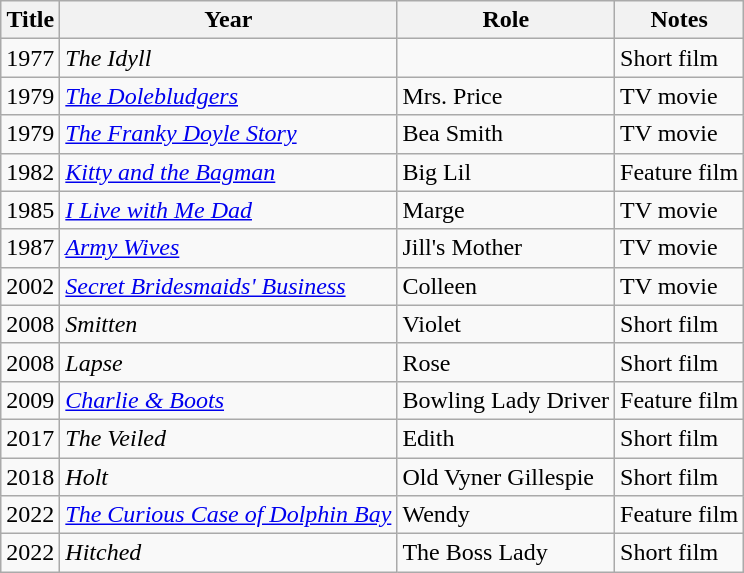<table class="wikitable">
<tr>
<th scope="col">Title</th>
<th scope="col">Year</th>
<th scope="col">Role</th>
<th scope="col">Notes</th>
</tr>
<tr>
<td>1977</td>
<td><em>The Idyll</em></td>
<td></td>
<td>Short film</td>
</tr>
<tr>
<td>1979</td>
<td><em><a href='#'>The Dolebludgers</a></em></td>
<td>Mrs. Price</td>
<td>TV movie</td>
</tr>
<tr>
<td>1979</td>
<td><em><a href='#'>The Franky Doyle Story</a></em></td>
<td>Bea Smith</td>
<td>TV movie</td>
</tr>
<tr>
<td>1982</td>
<td><em><a href='#'>Kitty and the Bagman</a></em></td>
<td>Big Lil</td>
<td>Feature film</td>
</tr>
<tr>
<td>1985</td>
<td><em><a href='#'>I Live with Me Dad</a></em></td>
<td>Marge</td>
<td>TV movie</td>
</tr>
<tr>
<td>1987</td>
<td><em><a href='#'>Army Wives</a></em></td>
<td>Jill's Mother</td>
<td>TV movie</td>
</tr>
<tr>
<td>2002</td>
<td><em><a href='#'>Secret Bridesmaids' Business</a></em></td>
<td>Colleen</td>
<td>TV movie</td>
</tr>
<tr>
<td>2008</td>
<td><em>Smitten</em></td>
<td>Violet</td>
<td>Short film</td>
</tr>
<tr>
<td>2008</td>
<td><em>Lapse</em></td>
<td>Rose</td>
<td>Short film</td>
</tr>
<tr>
<td>2009</td>
<td><em><a href='#'>Charlie & Boots</a></em></td>
<td>Bowling Lady Driver</td>
<td>Feature film</td>
</tr>
<tr>
<td>2017</td>
<td><em>The Veiled</em></td>
<td>Edith</td>
<td>Short film</td>
</tr>
<tr>
<td>2018</td>
<td><em>Holt</em></td>
<td>Old Vyner Gillespie</td>
<td>Short film</td>
</tr>
<tr>
<td>2022</td>
<td><em><a href='#'>The Curious Case of Dolphin Bay</a></em></td>
<td>Wendy</td>
<td>Feature film</td>
</tr>
<tr>
<td>2022</td>
<td><em>Hitched</em></td>
<td>The Boss Lady</td>
<td>Short film</td>
</tr>
</table>
